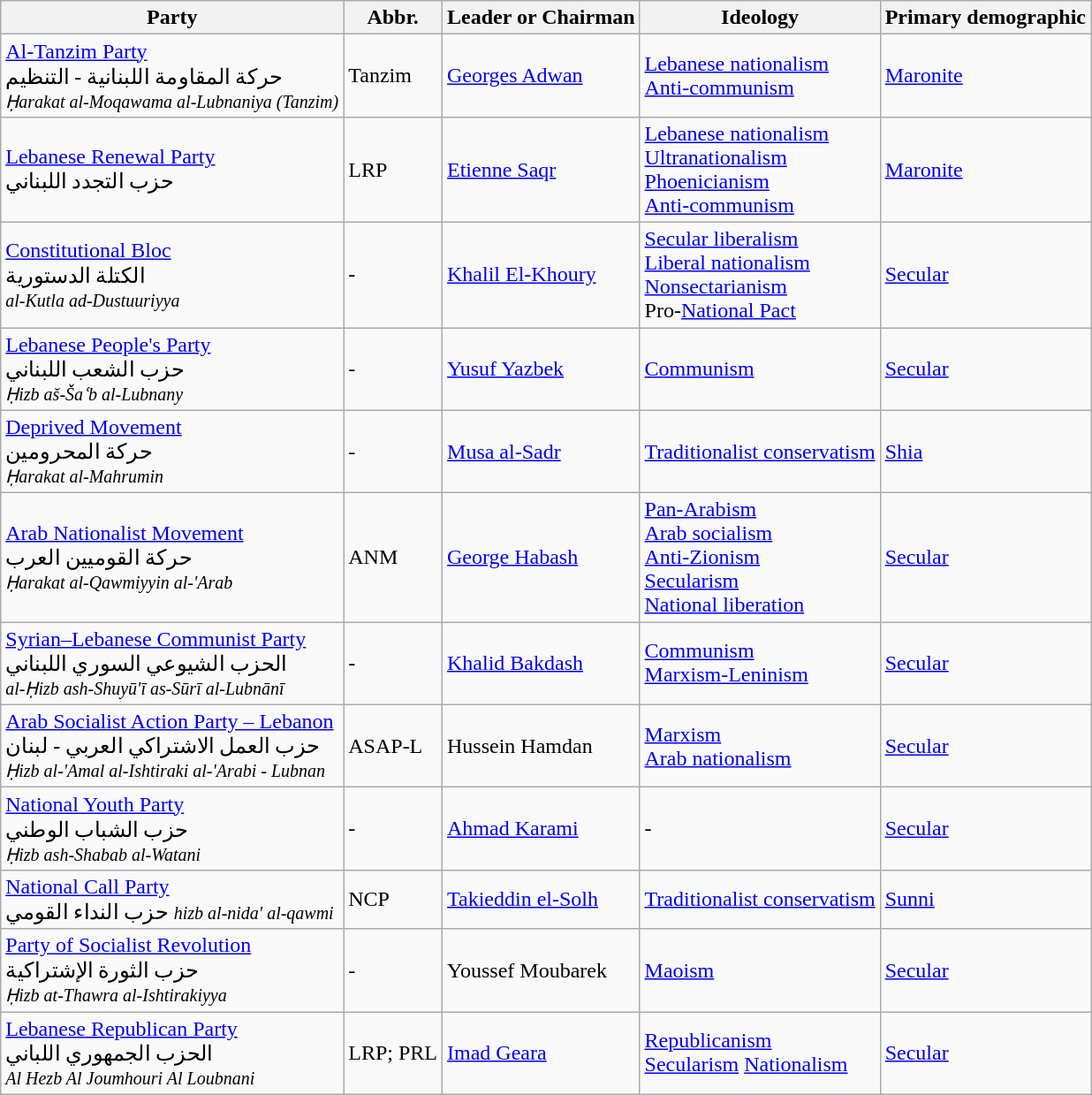<table class="wikitable sortable">
<tr>
<th>Party</th>
<th>Abbr.</th>
<th>Leader or Chairman</th>
<th>Ideology</th>
<th>Primary demographic</th>
</tr>
<tr>
<td><a href='#'>Al-Tanzim Party</a><br> <span>حركة المقاومة اللبنانية - التنظيم</span><br><small><em>Ḥarakat al-Moqawama al-Lubnaniya (Tanzim)</em></small></td>
<td>Tanzim</td>
<td><a href='#'>Georges Adwan</a></td>
<td><a href='#'>Lebanese nationalism</a><br><a href='#'>Anti-communism</a></td>
<td><a href='#'>Maronite</a></td>
</tr>
<tr>
<td><a href='#'>Lebanese Renewal Party</a><br> <span>حزب التجدد اللبناني</span></td>
<td>LRP</td>
<td><a href='#'>Etienne Saqr</a></td>
<td><a href='#'>Lebanese nationalism</a><br><a href='#'>Ultranationalism</a><br><a href='#'>Phoenicianism</a><br><a href='#'>Anti-communism</a></td>
<td><a href='#'>Maronite</a></td>
</tr>
<tr>
<td><a href='#'>Constitutional Bloc</a><br> <span>الكتلة الدستورية</span><br><small><em>al-Kutla ad-Dustuuriyya</em></small></td>
<td>-</td>
<td><a href='#'>Khalil El-Khoury</a></td>
<td><a href='#'>Secular liberalism</a> <br> <a href='#'>Liberal nationalism</a> <br> <a href='#'>Nonsectarianism</a> <br> Pro-<a href='#'>National Pact</a></td>
<td><a href='#'>Secular</a></td>
</tr>
<tr>
<td><a href='#'>Lebanese People's Party</a><br> <span>حزب الشعب اللبناني</span><br><small><em>Ḥizb aš-Šaʿb al-Lubnany</em></small></td>
<td>-</td>
<td><a href='#'>Yusuf Yazbek</a></td>
<td><a href='#'>Communism</a></td>
<td><a href='#'>Secular</a></td>
</tr>
<tr>
<td><a href='#'>Deprived Movement</a><br> <span>حركة المحرومين</span><br><small><em>Ḥarakat al-Mahrumin</em></small></td>
<td>-</td>
<td><a href='#'>Musa al-Sadr</a></td>
<td><a href='#'>Traditionalist conservatism</a></td>
<td><a href='#'>Shia</a></td>
</tr>
<tr>
<td><a href='#'>Arab Nationalist Movement</a><br> <span>حركة القوميين العرب</span><br><small><em>Ḥarakat al-Qawmiyyin al-'Arab</em></small></td>
<td>ANM</td>
<td><a href='#'>George Habash</a></td>
<td><a href='#'>Pan-Arabism</a> <br> <a href='#'>Arab socialism</a> <br> <a href='#'>Anti-Zionism</a> <br> <a href='#'>Secularism</a> <br> <a href='#'>National liberation</a></td>
<td><a href='#'>Secular</a></td>
</tr>
<tr>
<td><a href='#'>Syrian–Lebanese Communist Party</a><br><span>الحزب الشيوعي السوري اللبناني</span><br><small><em>al-Ḥizb ash-Shuyū'ī as-Sūrī al-Lubnānī</em></small></td>
<td>-</td>
<td><a href='#'>Khalid Bakdash</a></td>
<td><a href='#'>Communism</a> <br> <a href='#'>Marxism-Leninism</a></td>
<td><a href='#'>Secular</a></td>
</tr>
<tr>
<td><a href='#'>Arab Socialist Action Party – Lebanon</a><br><span>حزب العمل الاشتراكي العربي - لبنان</span><br><small><em>Ḥizb al-'Amal al-Ishtiraki al-'Arabi - Lubnan</em></small></td>
<td>ASAP-L</td>
<td>Hussein Hamdan</td>
<td><a href='#'>Marxism</a><br><a href='#'>Arab nationalism</a></td>
<td><a href='#'>Secular</a></td>
</tr>
<tr>
<td><a href='#'>National Youth Party</a><br> <span>حزب الشباب الوطني</span><br><small><em>Ḥizb ash-Shabab al-Watani</em></small></td>
<td>-</td>
<td><a href='#'>Ahmad Karami</a></td>
<td>-</td>
<td><a href='#'>Secular</a></td>
</tr>
<tr>
<td><a href='#'>National Call Party</a><br><span>حزب النداء القومي</span>
<em><small>hizb al-nida' al-qawmi</small></em></td>
<td>NCP</td>
<td><a href='#'>Takieddin el-Solh</a></td>
<td><a href='#'>Traditionalist conservatism</a></td>
<td><a href='#'>Sunni</a></td>
</tr>
<tr>
<td><a href='#'>Party of Socialist Revolution</a><br> <span>حزب الثورة الإشتراكية</span><br><small><em>Ḥizb at-Thawra al-Ishtirakiyya</em></small></td>
<td>-</td>
<td>Youssef Moubarek</td>
<td><a href='#'>Maoism</a></td>
<td><a href='#'>Secular</a></td>
</tr>
<tr>
<td><a href='#'>Lebanese Republican Party</a><br> <span> الحزب الجمهوري اللباني</span><br><small><em>Al Hezb Al Joumhouri Al Loubnani</em></small></td>
<td>LRP; PRL</td>
<td><a href='#'>Imad Geara</a></td>
<td><a href='#'>Republicanism</a> <br> <a href='#'>Secularism</a> <a href='#'>Nationalism</a></td>
<td><a href='#'>Secular</a></td>
</tr>
</table>
